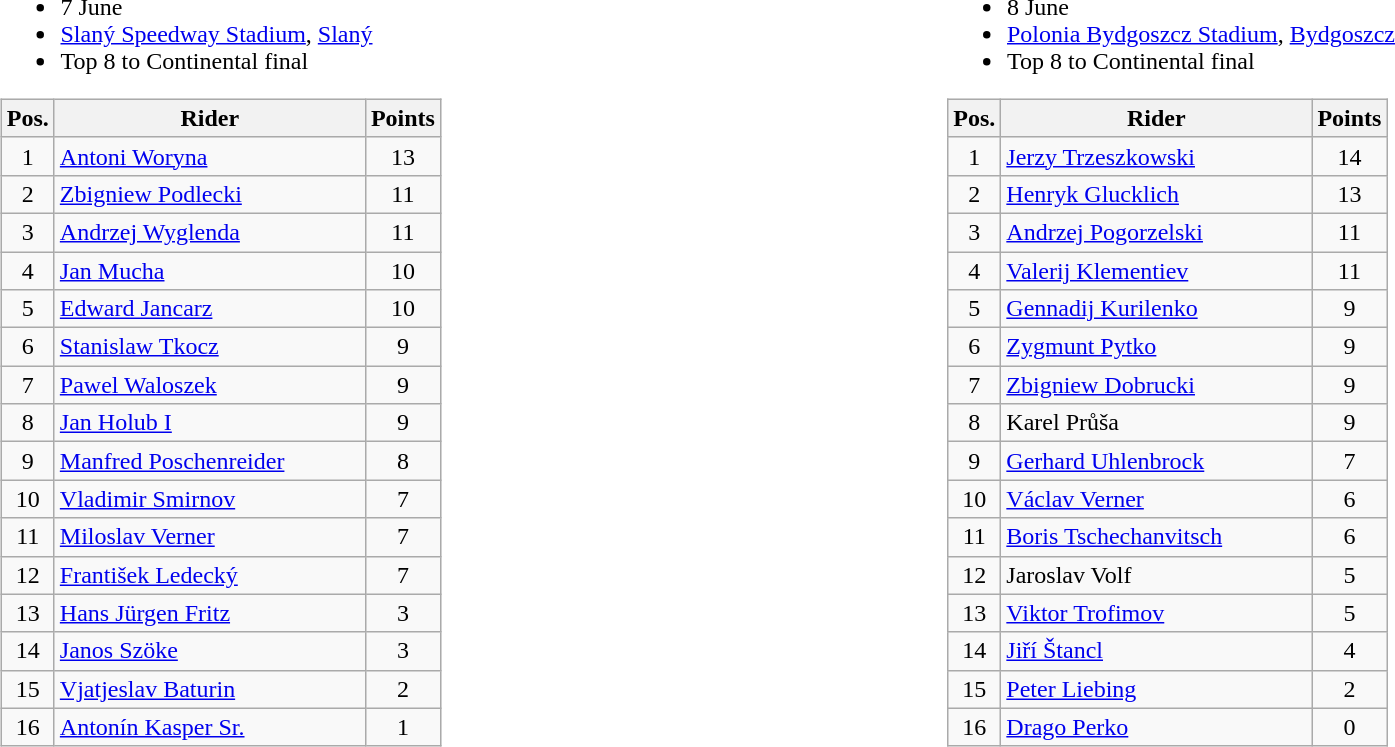<table width=100%>
<tr>
<td width=50% valign=top><br><ul><li>7 June</li><li> <a href='#'>Slaný Speedway Stadium</a>, <a href='#'>Slaný</a></li><li>Top 8 to Continental final</li></ul><table class="wikitable" style="text-align:center;">
<tr>
<th width=25px>Pos.</th>
<th width=200px>Rider</th>
<th width=40px>Points</th>
</tr>
<tr>
<td>1</td>
<td align=left> <a href='#'>Antoni Woryna</a></td>
<td>13</td>
</tr>
<tr>
<td>2</td>
<td align=left> <a href='#'>Zbigniew Podlecki</a></td>
<td>11</td>
</tr>
<tr>
<td>3</td>
<td align=left> <a href='#'>Andrzej Wyglenda</a></td>
<td>11</td>
</tr>
<tr>
<td>4</td>
<td align=left> <a href='#'>Jan Mucha</a></td>
<td>10</td>
</tr>
<tr>
<td>5</td>
<td align=left> <a href='#'>Edward Jancarz</a></td>
<td>10</td>
</tr>
<tr>
<td>6</td>
<td align=left> <a href='#'>Stanislaw Tkocz</a></td>
<td>9</td>
</tr>
<tr>
<td>7</td>
<td align=left> <a href='#'>Pawel Waloszek</a></td>
<td>9</td>
</tr>
<tr>
<td>8</td>
<td align=left> <a href='#'>Jan Holub I</a></td>
<td>9</td>
</tr>
<tr>
<td>9</td>
<td align=left> <a href='#'>Manfred Poschenreider</a></td>
<td>8</td>
</tr>
<tr>
<td>10</td>
<td align=left> <a href='#'>Vladimir Smirnov</a></td>
<td>7</td>
</tr>
<tr>
<td>11</td>
<td align=left> <a href='#'>Miloslav Verner</a></td>
<td>7</td>
</tr>
<tr>
<td>12</td>
<td align=left> <a href='#'>František Ledecký</a></td>
<td>7</td>
</tr>
<tr>
<td>13</td>
<td align=left> <a href='#'>Hans Jürgen Fritz</a></td>
<td>3</td>
</tr>
<tr>
<td>14</td>
<td align=left> <a href='#'>Janos Szöke</a></td>
<td>3</td>
</tr>
<tr>
<td>15</td>
<td align=left> <a href='#'>Vjatjeslav Baturin</a></td>
<td>2</td>
</tr>
<tr>
<td>16</td>
<td align=left> <a href='#'>Antonín Kasper Sr.</a></td>
<td>1</td>
</tr>
</table>
</td>
<td width=50% valign=top><br><ul><li>8 June</li><li> <a href='#'>Polonia Bydgoszcz Stadium</a>, <a href='#'>Bydgoszcz</a></li><li>Top 8 to Continental final</li></ul><table class="wikitable" style="text-align:center;">
<tr>
<th width=25px>Pos.</th>
<th width=200px>Rider</th>
<th width=40px>Points</th>
</tr>
<tr>
<td>1</td>
<td align=left> <a href='#'>Jerzy Trzeszkowski</a></td>
<td>14</td>
</tr>
<tr>
<td>2</td>
<td align=left> <a href='#'>Henryk Glucklich</a></td>
<td>13</td>
</tr>
<tr>
<td>3</td>
<td align=left> <a href='#'>Andrzej Pogorzelski</a></td>
<td>11</td>
</tr>
<tr>
<td>4</td>
<td align=left> <a href='#'>Valerij Klementiev</a></td>
<td>11</td>
</tr>
<tr>
<td>5</td>
<td align=left> <a href='#'>Gennadij Kurilenko</a></td>
<td>9</td>
</tr>
<tr>
<td>6</td>
<td align=left> <a href='#'>Zygmunt Pytko</a></td>
<td>9</td>
</tr>
<tr>
<td>7</td>
<td align=left> <a href='#'>Zbigniew Dobrucki</a></td>
<td>9</td>
</tr>
<tr>
<td>8</td>
<td align=left> Karel Průša</td>
<td>9</td>
</tr>
<tr>
<td>9</td>
<td align=left> <a href='#'>Gerhard Uhlenbrock</a></td>
<td>7</td>
</tr>
<tr>
<td>10</td>
<td align=left> <a href='#'>Václav Verner</a></td>
<td>6</td>
</tr>
<tr>
<td>11</td>
<td align=left> <a href='#'>Boris Tschechanvitsch</a></td>
<td>6</td>
</tr>
<tr>
<td>12</td>
<td align=left> Jaroslav Volf</td>
<td>5</td>
</tr>
<tr>
<td>13</td>
<td align=left> <a href='#'>Viktor Trofimov</a></td>
<td>5</td>
</tr>
<tr>
<td>14</td>
<td align=left> <a href='#'>Jiří Štancl</a></td>
<td>4</td>
</tr>
<tr>
<td>15</td>
<td align=left> <a href='#'>Peter Liebing</a></td>
<td>2</td>
</tr>
<tr>
<td>16</td>
<td align=left> <a href='#'>Drago Perko</a></td>
<td>0</td>
</tr>
</table>
</td>
</tr>
</table>
